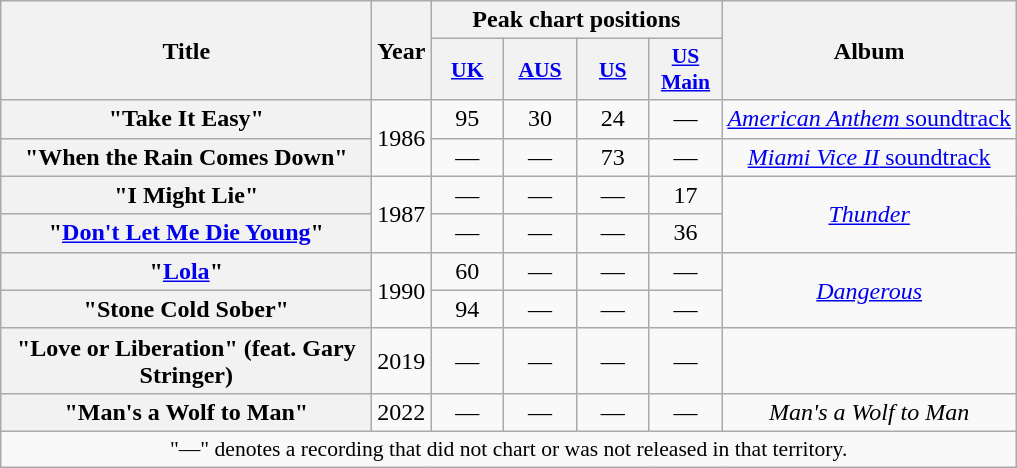<table class="wikitable plainrowheaders" style="text-align:center;">
<tr>
<th scope="col" rowspan="2" style="width:15em;">Title</th>
<th scope="col" rowspan="2">Year</th>
<th scope="col" colspan="4">Peak chart positions</th>
<th scope="col" rowspan="2">Album</th>
</tr>
<tr>
<th scope="col" style="width:2.9em;font-size:90%;"><a href='#'>UK</a></th>
<th scope="col" style="width:2.9em;font-size:90%;"><a href='#'>AUS</a><br></th>
<th scope="col" style="width:2.9em;font-size:90%;"><a href='#'>US</a></th>
<th scope="col" style="width:2.9em;font-size:90%;"><a href='#'>US<br>Main</a></th>
</tr>
<tr>
<th scope="row">"Take It Easy"</th>
<td rowspan="2">1986</td>
<td>95</td>
<td>30</td>
<td>24</td>
<td>—</td>
<td><a href='#'><em>American Anthem</em> soundtrack</a></td>
</tr>
<tr>
<th scope="row">"When the Rain Comes Down"</th>
<td>—</td>
<td>—</td>
<td>73</td>
<td>—</td>
<td><a href='#'><em>Miami Vice II</em> soundtrack</a></td>
</tr>
<tr>
<th scope="row">"I Might Lie"</th>
<td rowspan="2">1987</td>
<td>—</td>
<td>—</td>
<td>—</td>
<td>17</td>
<td rowspan="2"><em><a href='#'>Thunder</a></em></td>
</tr>
<tr>
<th scope="row">"<a href='#'>Don't Let Me Die Young</a>"</th>
<td>—</td>
<td>—</td>
<td>—</td>
<td>36</td>
</tr>
<tr>
<th scope="row">"<a href='#'>Lola</a>"</th>
<td rowspan="2">1990</td>
<td>60</td>
<td>—</td>
<td>—</td>
<td>—</td>
<td rowspan="2"><em><a href='#'>Dangerous</a></em></td>
</tr>
<tr>
<th scope="row">"Stone Cold Sober"</th>
<td>94</td>
<td>—</td>
<td>—</td>
<td>—</td>
</tr>
<tr>
<th scope="row">"Love or Liberation" (feat. Gary Stringer)</th>
<td>2019</td>
<td>—</td>
<td>—</td>
<td>—</td>
<td>—</td>
<td></td>
</tr>
<tr>
<th scope="row">"Man's a Wolf to Man"</th>
<td>2022</td>
<td>—</td>
<td>—</td>
<td>—</td>
<td>—</td>
<td><em>Man's a Wolf to Man</em></td>
</tr>
<tr>
<td colspan="10" style="font-size:90%">"—" denotes a recording that did not chart or was not released in that territory.</td>
</tr>
</table>
